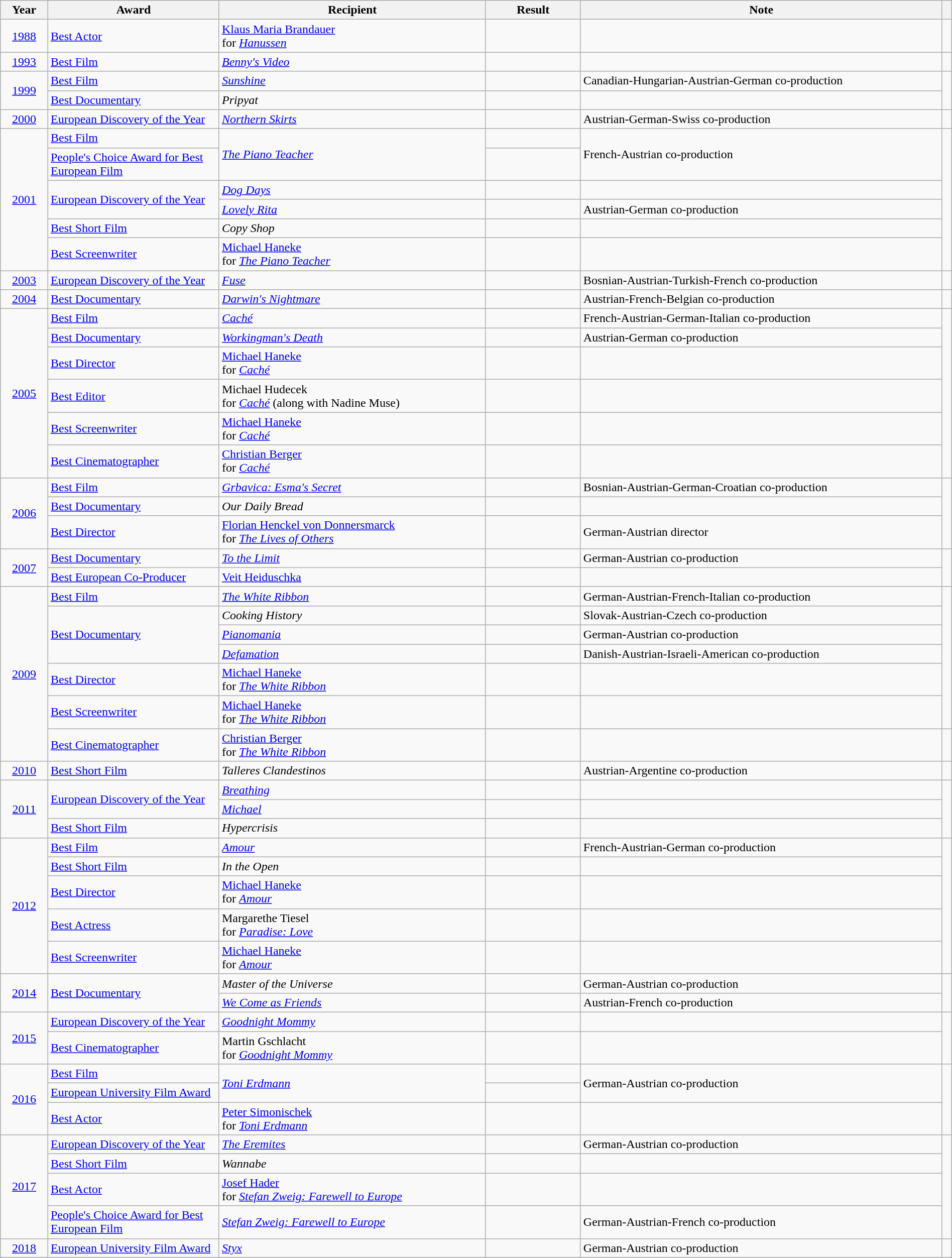<table class="wikitable plainrowheaders" width="100%">
<tr>
<th width="5%">Year<br></th>
<th width="18%">Award</th>
<th width="28%">Recipient</th>
<th width="10%">Result</th>
<th width="38%">Note</th>
<th></th>
</tr>
<tr>
<td align="center"><a href='#'>1988</a><br></td>
<td><a href='#'>Best Actor</a></td>
<td><a href='#'>Klaus Maria Brandauer</a><br>for <em><a href='#'>Hanussen</a></em></td>
<td></td>
<td></td>
<td align="center"></td>
</tr>
<tr>
<td align="center"><a href='#'>1993</a><br></td>
<td><a href='#'>Best Film</a></td>
<td><em><a href='#'>Benny's Video</a></em></td>
<td></td>
<td></td>
<td align="center"></td>
</tr>
<tr>
<td align="center" rowspan="2"><a href='#'>1999</a><br></td>
<td><a href='#'>Best Film</a></td>
<td><em><a href='#'>Sunshine</a></em></td>
<td></td>
<td>Canadian-Hungarian-Austrian-German co-production</td>
<td align="center" rowspan="2"></td>
</tr>
<tr>
<td><a href='#'>Best Documentary</a></td>
<td><em>Pripyat</em></td>
<td></td>
<td></td>
</tr>
<tr>
<td align="center"><a href='#'>2000</a><br></td>
<td><a href='#'>European Discovery of the Year</a></td>
<td><em><a href='#'>Northern Skirts</a></em></td>
<td></td>
<td>Austrian-German-Swiss co-production</td>
<td align="center"></td>
</tr>
<tr>
<td align="center" rowspan="6"><a href='#'>2001</a><br></td>
<td><a href='#'>Best Film</a></td>
<td rowspan="2"><em><a href='#'>The Piano Teacher</a></em></td>
<td></td>
<td rowspan="2">French-Austrian co-production</td>
<td align="center" rowspan="6"></td>
</tr>
<tr>
<td><a href='#'>People's Choice Award for Best European Film</a></td>
<td></td>
</tr>
<tr>
<td rowspan="2"><a href='#'>European Discovery of the Year</a></td>
<td><em><a href='#'>Dog Days</a></em></td>
<td></td>
<td></td>
</tr>
<tr>
<td><em><a href='#'>Lovely Rita</a></em></td>
<td></td>
<td>Austrian-German co-production</td>
</tr>
<tr>
<td><a href='#'>Best Short Film</a></td>
<td><em>Copy Shop</em></td>
<td></td>
<td></td>
</tr>
<tr>
<td><a href='#'>Best Screenwriter</a></td>
<td><a href='#'>Michael Haneke</a><br>for <em><a href='#'>The Piano Teacher</a></em></td>
<td></td>
<td></td>
</tr>
<tr>
<td align="center"><a href='#'>2003</a><br></td>
<td><a href='#'>European Discovery of the Year</a></td>
<td><em><a href='#'>Fuse</a></em></td>
<td></td>
<td>Bosnian-Austrian-Turkish-French co-production</td>
<td align="center"></td>
</tr>
<tr>
<td align="center"><a href='#'>2004</a><br></td>
<td><a href='#'>Best Documentary</a></td>
<td><em><a href='#'>Darwin's Nightmare</a></em></td>
<td></td>
<td>Austrian-French-Belgian co-production</td>
<td align="center"></td>
</tr>
<tr>
<td align="center" rowspan="6"><a href='#'>2005</a><br></td>
<td><a href='#'>Best Film</a></td>
<td><em><a href='#'>Caché</a></em></td>
<td></td>
<td>French-Austrian-German-Italian co-production</td>
<td align="center" rowspan="6"></td>
</tr>
<tr>
<td><a href='#'>Best Documentary</a></td>
<td><em><a href='#'>Workingman's Death</a></em></td>
<td></td>
<td>Austrian-German co-production</td>
</tr>
<tr>
<td><a href='#'>Best Director</a></td>
<td><a href='#'>Michael Haneke</a><br>for <em><a href='#'>Caché</a></em></td>
<td></td>
<td></td>
</tr>
<tr>
<td><a href='#'>Best Editor</a></td>
<td>Michael Hudecek<br>for <em><a href='#'>Caché</a></em> (along with Nadine Muse)</td>
<td></td>
<td></td>
</tr>
<tr>
<td><a href='#'>Best Screenwriter</a></td>
<td><a href='#'>Michael Haneke</a><br>for <em><a href='#'>Caché</a></em></td>
<td></td>
<td></td>
</tr>
<tr>
<td><a href='#'>Best Cinematographer</a></td>
<td><a href='#'>Christian Berger</a><br>for <em><a href='#'>Caché</a></em></td>
<td></td>
<td></td>
</tr>
<tr>
<td align="center" rowspan="3"><a href='#'>2006</a><br></td>
<td><a href='#'>Best Film</a></td>
<td><em><a href='#'>Grbavica: Esma's Secret</a></em></td>
<td></td>
<td>Bosnian-Austrian-German-Croatian co-production</td>
<td align="center" rowspan="3"></td>
</tr>
<tr>
<td><a href='#'>Best Documentary</a></td>
<td><em>Our Daily Bread</em></td>
<td></td>
<td></td>
</tr>
<tr>
<td><a href='#'>Best Director</a></td>
<td><a href='#'>Florian Henckel von Donnersmarck</a><br>for <em><a href='#'>The Lives of Others</a></em></td>
<td></td>
<td>German-Austrian director</td>
</tr>
<tr>
<td align="center" rowspan="2"><a href='#'>2007</a><br></td>
<td><a href='#'>Best Documentary</a></td>
<td><em><a href='#'>To the Limit</a></em></td>
<td></td>
<td>German-Austrian co-production</td>
<td align="center" rowspan="2"></td>
</tr>
<tr>
<td><a href='#'>Best European Co-Producer</a></td>
<td><a href='#'>Veit Heiduschka</a></td>
<td></td>
<td></td>
</tr>
<tr>
<td align="center" rowspan="7"><a href='#'>2009</a><br></td>
<td><a href='#'>Best Film</a></td>
<td><em><a href='#'>The White Ribbon</a></em></td>
<td></td>
<td>German-Austrian-French-Italian co-production</td>
<td align="center" rowspan="6"></td>
</tr>
<tr>
<td rowspan="3"><a href='#'>Best Documentary</a></td>
<td><em>Cooking History</em></td>
<td></td>
<td>Slovak-Austrian-Czech co-production</td>
</tr>
<tr>
<td><em><a href='#'>Pianomania</a></em></td>
<td></td>
<td>German-Austrian co-production</td>
</tr>
<tr>
<td><em><a href='#'>Defamation</a></em></td>
<td></td>
<td>Danish-Austrian-Israeli-American co-production</td>
</tr>
<tr>
<td><a href='#'>Best Director</a></td>
<td><a href='#'>Michael Haneke</a><br>for <em><a href='#'>The White Ribbon</a></em></td>
<td></td>
<td></td>
</tr>
<tr>
<td><a href='#'>Best Screenwriter</a></td>
<td><a href='#'>Michael Haneke</a><br>for <em><a href='#'>The White Ribbon</a></em></td>
<td></td>
<td></td>
</tr>
<tr>
<td><a href='#'>Best Cinematographer</a></td>
<td><a href='#'>Christian Berger</a><br>for <em><a href='#'>The White Ribbon</a></em></td>
<td></td>
<td></td>
</tr>
<tr>
<td align="center"><a href='#'>2010</a><br></td>
<td><a href='#'>Best Short Film</a></td>
<td><em>Talleres Clandestinos</em></td>
<td></td>
<td>Austrian-Argentine co-production</td>
<td align="center"></td>
</tr>
<tr>
<td align="center" rowspan="3"><a href='#'>2011</a><br></td>
<td rowspan="2"><a href='#'>European Discovery of the Year</a></td>
<td><em><a href='#'>Breathing</a></em></td>
<td></td>
<td></td>
<td align="center" rowspan="3"></td>
</tr>
<tr>
<td><em><a href='#'>Michael</a></em></td>
<td></td>
<td></td>
</tr>
<tr>
<td><a href='#'>Best Short Film</a></td>
<td><em>Hypercrisis</em></td>
<td></td>
<td></td>
</tr>
<tr>
<td align="center" rowspan="5"><a href='#'>2012</a><br></td>
<td><a href='#'>Best Film</a></td>
<td><em><a href='#'>Amour</a></em></td>
<td></td>
<td>French-Austrian-German co-production</td>
<td align="center" rowspan="5"></td>
</tr>
<tr>
<td><a href='#'>Best Short Film</a></td>
<td><em>In the Open</em></td>
<td></td>
<td></td>
</tr>
<tr>
<td><a href='#'>Best Director</a></td>
<td><a href='#'>Michael Haneke</a><br>for <em><a href='#'>Amour</a></em></td>
<td></td>
<td></td>
</tr>
<tr>
<td><a href='#'>Best Actress</a></td>
<td>Margarethe Tiesel<br>for <em><a href='#'>Paradise: Love</a></em></td>
<td></td>
<td></td>
</tr>
<tr>
<td><a href='#'>Best Screenwriter</a></td>
<td><a href='#'>Michael Haneke</a><br>for <em><a href='#'>Amour</a></em></td>
<td></td>
<td></td>
</tr>
<tr>
<td align="center" rowspan="2"><a href='#'>2014</a><br></td>
<td rowspan="2"><a href='#'>Best Documentary</a></td>
<td><em>Master of the Universe</em></td>
<td></td>
<td>German-Austrian co-production</td>
<td align="center" rowspan="2"></td>
</tr>
<tr>
<td><em><a href='#'>We Come as Friends</a></em></td>
<td></td>
<td>Austrian-French co-production</td>
</tr>
<tr>
<td align="center" rowspan="2"><a href='#'>2015</a><br></td>
<td><a href='#'>European Discovery of the Year</a></td>
<td><em><a href='#'>Goodnight Mommy</a></em></td>
<td></td>
<td></td>
<td align="center" rowspan="2"></td>
</tr>
<tr>
<td><a href='#'>Best Cinematographer</a></td>
<td>Martin Gschlacht<br>for <em><a href='#'>Goodnight Mommy</a></em></td>
<td></td>
<td></td>
</tr>
<tr>
<td align="center" rowspan="3"><a href='#'>2016</a><br></td>
<td><a href='#'>Best Film</a></td>
<td rowspan="2"><em><a href='#'>Toni Erdmann</a></em></td>
<td></td>
<td rowspan="2">German-Austrian co-production</td>
<td align="center" rowspan="3"></td>
</tr>
<tr>
<td><a href='#'>European University Film Award</a></td>
<td></td>
</tr>
<tr>
<td><a href='#'>Best Actor</a></td>
<td><a href='#'>Peter Simonischek</a><br>for <em><a href='#'>Toni Erdmann</a></em></td>
<td></td>
<td></td>
</tr>
<tr>
<td align="center" rowspan="4"><a href='#'>2017</a><br></td>
<td><a href='#'>European Discovery of the Year</a></td>
<td><em><a href='#'>The Eremites</a></em></td>
<td></td>
<td>German-Austrian co-production</td>
<td align="center" rowspan="4"></td>
</tr>
<tr>
<td><a href='#'>Best Short Film</a></td>
<td><em>Wannabe</em></td>
<td></td>
<td></td>
</tr>
<tr>
<td><a href='#'>Best Actor</a></td>
<td><a href='#'>Josef Hader</a><br>for <em><a href='#'>Stefan Zweig: Farewell to Europe</a></em></td>
<td></td>
<td></td>
</tr>
<tr>
<td><a href='#'>People's Choice Award for Best European Film</a></td>
<td><em><a href='#'>Stefan Zweig: Farewell to Europe</a></em></td>
<td></td>
<td>German-Austrian-French co-production</td>
</tr>
<tr>
<td align="center"><a href='#'>2018</a><br></td>
<td><a href='#'>European University Film Award</a></td>
<td><em><a href='#'>Styx</a></em></td>
<td></td>
<td>German-Austrian co-production</td>
<td align="center"></td>
</tr>
<tr>
</tr>
</table>
